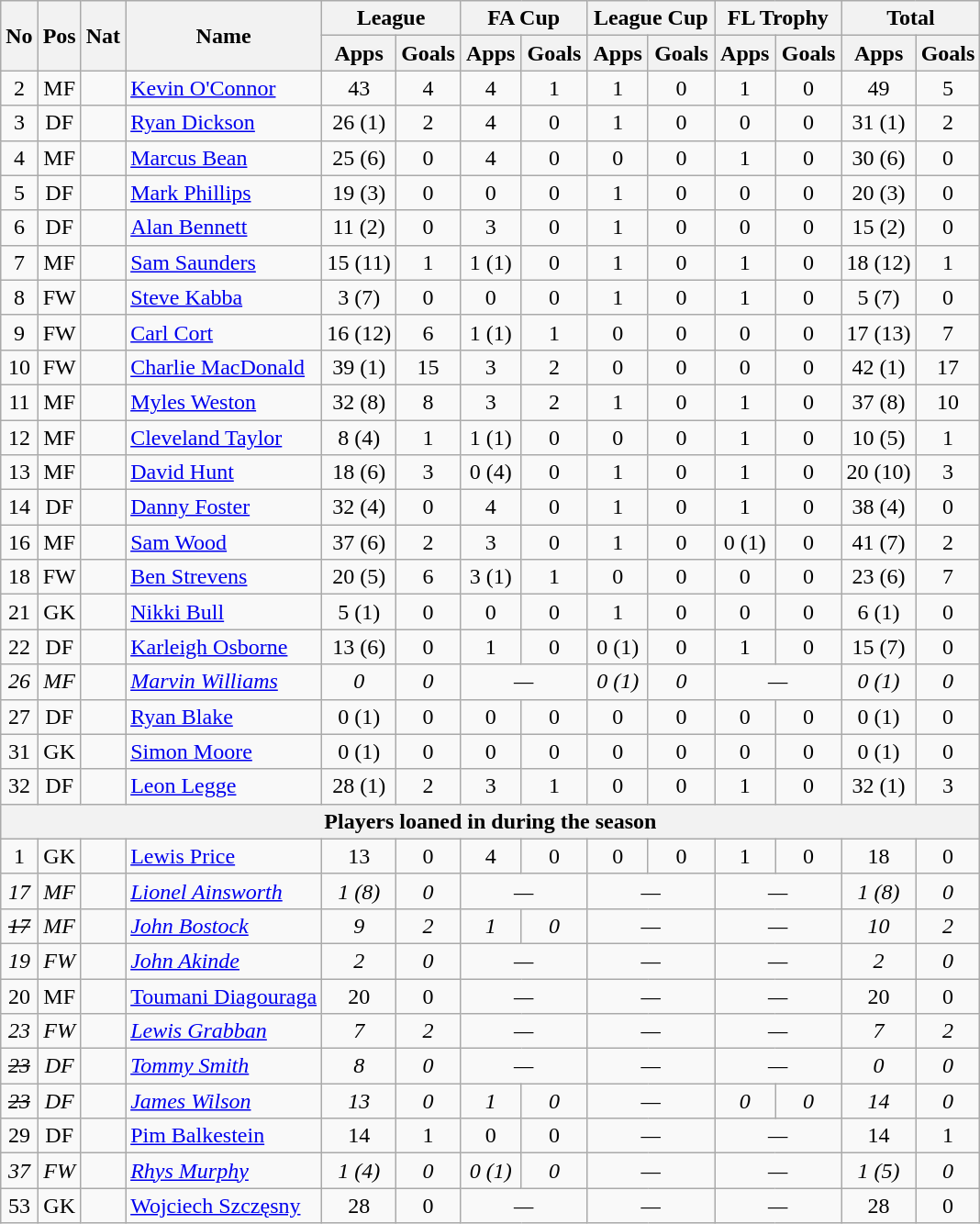<table class="wikitable" style="text-align:center">
<tr>
<th rowspan="2">No</th>
<th rowspan="2">Pos</th>
<th rowspan="2">Nat</th>
<th rowspan="2">Name</th>
<th colspan="2" style="width:85px;">League</th>
<th colspan="2" style="width:85px;">FA Cup</th>
<th colspan="2" style="width:85px;">League Cup</th>
<th colspan="2" style="width:85px;">FL Trophy</th>
<th colspan="2" style="width:85px;">Total</th>
</tr>
<tr>
<th>Apps</th>
<th>Goals</th>
<th>Apps</th>
<th>Goals</th>
<th>Apps</th>
<th>Goals</th>
<th>Apps</th>
<th>Goals</th>
<th>Apps</th>
<th>Goals</th>
</tr>
<tr>
<td>2</td>
<td>MF</td>
<td></td>
<td style="text-align:left;"><a href='#'>Kevin O'Connor</a></td>
<td>43</td>
<td>4</td>
<td>4</td>
<td>1</td>
<td>1</td>
<td>0</td>
<td>1</td>
<td>0</td>
<td>49</td>
<td>5</td>
</tr>
<tr>
<td>3</td>
<td>DF</td>
<td></td>
<td style="text-align:left;"><a href='#'>Ryan Dickson</a></td>
<td>26 (1)</td>
<td>2</td>
<td>4</td>
<td>0</td>
<td>1</td>
<td>0</td>
<td>0</td>
<td>0</td>
<td>31 (1)</td>
<td>2</td>
</tr>
<tr>
<td>4</td>
<td>MF</td>
<td></td>
<td style="text-align:left;"><a href='#'>Marcus Bean</a></td>
<td>25 (6)</td>
<td>0</td>
<td>4</td>
<td>0</td>
<td>0</td>
<td>0</td>
<td>1</td>
<td>0</td>
<td>30 (6)</td>
<td>0</td>
</tr>
<tr>
<td>5</td>
<td>DF</td>
<td></td>
<td style="text-align:left;"><a href='#'>Mark Phillips</a></td>
<td>19 (3)</td>
<td>0</td>
<td>0</td>
<td>0</td>
<td>1</td>
<td>0</td>
<td>0</td>
<td>0</td>
<td>20 (3)</td>
<td>0</td>
</tr>
<tr>
<td>6</td>
<td>DF</td>
<td></td>
<td style="text-align:left;"><a href='#'>Alan Bennett</a></td>
<td>11 (2)</td>
<td>0</td>
<td>3</td>
<td>0</td>
<td>1</td>
<td>0</td>
<td>0</td>
<td>0</td>
<td>15 (2)</td>
<td>0</td>
</tr>
<tr>
<td>7</td>
<td>MF</td>
<td></td>
<td style="text-align:left;"><a href='#'>Sam Saunders</a></td>
<td>15 (11)</td>
<td>1</td>
<td>1 (1)</td>
<td>0</td>
<td>1</td>
<td>0</td>
<td>1</td>
<td>0</td>
<td>18 (12)</td>
<td>1</td>
</tr>
<tr>
<td>8</td>
<td>FW</td>
<td></td>
<td style="text-align:left;"><a href='#'>Steve Kabba</a></td>
<td>3 (7)</td>
<td>0</td>
<td>0</td>
<td>0</td>
<td>1</td>
<td>0</td>
<td>1</td>
<td>0</td>
<td>5 (7)</td>
<td>0</td>
</tr>
<tr>
<td>9</td>
<td>FW</td>
<td></td>
<td style="text-align:left;"><a href='#'>Carl Cort</a></td>
<td>16 (12)</td>
<td>6</td>
<td>1 (1)</td>
<td>1</td>
<td>0</td>
<td>0</td>
<td>0</td>
<td>0</td>
<td>17 (13)</td>
<td>7</td>
</tr>
<tr>
<td>10</td>
<td>FW</td>
<td></td>
<td style="text-align:left;"><a href='#'>Charlie MacDonald</a></td>
<td>39 (1)</td>
<td>15</td>
<td>3</td>
<td>2</td>
<td>0</td>
<td>0</td>
<td>0</td>
<td>0</td>
<td>42 (1)</td>
<td>17</td>
</tr>
<tr>
<td>11</td>
<td>MF</td>
<td></td>
<td style="text-align:left;"><a href='#'>Myles Weston</a></td>
<td>32 (8)</td>
<td>8</td>
<td>3</td>
<td>2</td>
<td>1</td>
<td>0</td>
<td>1</td>
<td>0</td>
<td>37 (8)</td>
<td>10</td>
</tr>
<tr>
<td>12</td>
<td>MF</td>
<td></td>
<td style="text-align:left;"><a href='#'>Cleveland Taylor</a></td>
<td>8 (4)</td>
<td>1</td>
<td>1 (1)</td>
<td>0</td>
<td>0</td>
<td>0</td>
<td>1</td>
<td>0</td>
<td>10 (5)</td>
<td>1</td>
</tr>
<tr>
<td>13</td>
<td>MF</td>
<td></td>
<td style="text-align:left;"><a href='#'>David Hunt</a></td>
<td>18 (6)</td>
<td>3</td>
<td>0 (4)</td>
<td>0</td>
<td>1</td>
<td>0</td>
<td>1</td>
<td>0</td>
<td>20 (10)</td>
<td>3</td>
</tr>
<tr>
<td>14</td>
<td>DF</td>
<td></td>
<td style="text-align:left;"><a href='#'>Danny Foster</a></td>
<td>32 (4)</td>
<td>0</td>
<td>4</td>
<td>0</td>
<td>1</td>
<td>0</td>
<td>1</td>
<td>0</td>
<td>38 (4)</td>
<td>0</td>
</tr>
<tr>
<td>16</td>
<td>MF</td>
<td></td>
<td style="text-align:left;"><a href='#'>Sam Wood</a></td>
<td>37 (6)</td>
<td>2</td>
<td>3</td>
<td>0</td>
<td>1</td>
<td>0</td>
<td>0 (1)</td>
<td>0</td>
<td>41 (7)</td>
<td>2</td>
</tr>
<tr>
<td>18</td>
<td>FW</td>
<td></td>
<td style="text-align:left;"><a href='#'>Ben Strevens</a></td>
<td>20 (5)</td>
<td>6</td>
<td>3 (1)</td>
<td>1</td>
<td>0</td>
<td>0</td>
<td>0</td>
<td>0</td>
<td>23 (6)</td>
<td>7</td>
</tr>
<tr>
<td>21</td>
<td>GK</td>
<td></td>
<td style="text-align:left;"><a href='#'>Nikki Bull</a></td>
<td>5 (1)</td>
<td>0</td>
<td>0</td>
<td>0</td>
<td>1</td>
<td>0</td>
<td>0</td>
<td>0</td>
<td>6 (1)</td>
<td>0</td>
</tr>
<tr>
<td>22</td>
<td>DF</td>
<td></td>
<td style="text-align:left;"><a href='#'>Karleigh Osborne</a></td>
<td>13 (6)</td>
<td>0</td>
<td>1</td>
<td>0</td>
<td>0 (1)</td>
<td>0</td>
<td>1</td>
<td>0</td>
<td>15 (7)</td>
<td>0</td>
</tr>
<tr>
<td><em>26</em></td>
<td><em>MF</em></td>
<td><em></em></td>
<td style="text-align:left;"><a href='#'><em>Marvin Williams</em></a></td>
<td><em>0</em></td>
<td><em>0</em></td>
<td colspan="2"><em>—</em></td>
<td><em>0 (1)</em></td>
<td><em>0</em></td>
<td colspan="2"><em>—</em></td>
<td><em>0 (1)</em></td>
<td><em>0</em></td>
</tr>
<tr>
<td>27</td>
<td>DF</td>
<td></td>
<td style="text-align:left;"><a href='#'>Ryan Blake</a></td>
<td>0 (1)</td>
<td>0</td>
<td>0</td>
<td>0</td>
<td>0</td>
<td>0</td>
<td>0</td>
<td>0</td>
<td>0 (1)</td>
<td>0</td>
</tr>
<tr>
<td>31</td>
<td>GK</td>
<td></td>
<td style="text-align:left;"><a href='#'>Simon Moore</a></td>
<td>0 (1)</td>
<td>0</td>
<td>0</td>
<td>0</td>
<td>0</td>
<td>0</td>
<td>0</td>
<td>0</td>
<td>0 (1)</td>
<td>0</td>
</tr>
<tr>
<td>32</td>
<td>DF</td>
<td></td>
<td style="text-align:left;"><a href='#'>Leon Legge</a></td>
<td>28 (1)</td>
<td>2</td>
<td>3</td>
<td>1</td>
<td>0</td>
<td>0</td>
<td>1</td>
<td>0</td>
<td>32 (1)</td>
<td>3</td>
</tr>
<tr>
<th colspan="14">Players loaned in during the season</th>
</tr>
<tr>
<td>1</td>
<td>GK</td>
<td></td>
<td style="text-align:left;"><a href='#'>Lewis Price</a></td>
<td>13</td>
<td>0</td>
<td>4</td>
<td>0</td>
<td>0</td>
<td>0</td>
<td>1</td>
<td>0</td>
<td>18</td>
<td>0</td>
</tr>
<tr>
<td><em>17</em></td>
<td><em>MF</em></td>
<td><em></em></td>
<td style="text-align:left;"><em><a href='#'>Lionel Ainsworth</a></em></td>
<td><em>1 (8)</em></td>
<td><em>0</em></td>
<td colspan="2"><em>—</em></td>
<td colspan="2"><em>—</em></td>
<td colspan="2"><em>—</em></td>
<td><em>1 (8)</em></td>
<td><em>0</em></td>
</tr>
<tr>
<td><em><s>17</s></em></td>
<td><em>MF</em></td>
<td><em></em></td>
<td style="text-align:left;"><em><a href='#'>John Bostock</a></em></td>
<td><em>9</em></td>
<td><em>2</em></td>
<td><em>1</em></td>
<td><em>0</em></td>
<td colspan="2"><em>—</em></td>
<td colspan="2"><em>—</em></td>
<td><em>10</em></td>
<td><em>2</em></td>
</tr>
<tr>
<td><em>19</em></td>
<td><em>FW</em></td>
<td><em></em></td>
<td style="text-align:left;"><em><a href='#'>John Akinde</a></em></td>
<td><em>2</em></td>
<td><em>0</em></td>
<td colspan="2"><em>—</em></td>
<td colspan="2"><em>—</em></td>
<td colspan="2"><em>—</em></td>
<td><em>2</em></td>
<td><em>0</em></td>
</tr>
<tr>
<td>20</td>
<td>MF</td>
<td></td>
<td style="text-align:left;"><a href='#'>Toumani Diagouraga</a></td>
<td>20</td>
<td>0</td>
<td colspan="2"><em>—</em></td>
<td colspan="2"><em>—</em></td>
<td colspan="2"><em>—</em></td>
<td>20</td>
<td>0</td>
</tr>
<tr>
<td><em>23</em></td>
<td><em>FW</em></td>
<td><em></em></td>
<td style="text-align:left;"><em><a href='#'>Lewis Grabban</a></em></td>
<td><em>7</em></td>
<td><em>2</em></td>
<td colspan="2"><em>—</em></td>
<td colspan="2"><em>—</em></td>
<td colspan="2"><em>—</em></td>
<td><em>7</em></td>
<td><em>2</em></td>
</tr>
<tr>
<td><em><s>23</s></em></td>
<td><em>DF</em></td>
<td><em></em></td>
<td style="text-align:left;"><a href='#'><em>Tommy Smith</em></a></td>
<td><em>8</em></td>
<td><em>0</em></td>
<td colspan="2"><em>—</em></td>
<td colspan="2"><em>—</em></td>
<td colspan="2"><em>—</em></td>
<td><em>0</em></td>
<td><em>0</em></td>
</tr>
<tr>
<td><em><s>23</s></em></td>
<td><em>DF</em></td>
<td><em></em></td>
<td style="text-align:left;"><a href='#'><em>James Wilson</em></a></td>
<td><em>13</em></td>
<td><em>0</em></td>
<td><em>1</em></td>
<td><em>0</em></td>
<td colspan="2"><em>—</em></td>
<td><em>0</em></td>
<td><em>0</em></td>
<td><em>14</em></td>
<td><em>0</em></td>
</tr>
<tr>
<td>29</td>
<td>DF</td>
<td></td>
<td style="text-align:left;"><a href='#'>Pim Balkestein</a></td>
<td>14</td>
<td>1</td>
<td>0</td>
<td>0</td>
<td colspan="2"><em>—</em></td>
<td colspan="2"><em>—</em></td>
<td>14</td>
<td>1</td>
</tr>
<tr>
<td><em>37</em></td>
<td><em>FW</em></td>
<td><em></em></td>
<td style="text-align:left;"><em><a href='#'>Rhys Murphy</a></em></td>
<td><em>1 (4)</em></td>
<td><em>0</em></td>
<td><em>0 (1)</em></td>
<td><em>0</em></td>
<td colspan="2"><em>—</em></td>
<td colspan="2"><em>—</em></td>
<td><em>1 (5)</em></td>
<td><em>0</em></td>
</tr>
<tr>
<td>53</td>
<td>GK</td>
<td></td>
<td style="text-align:left;"><a href='#'>Wojciech Szczęsny</a></td>
<td>28</td>
<td>0</td>
<td colspan="2"><em>—</em></td>
<td colspan="2"><em>—</em></td>
<td colspan="2"><em>—</em></td>
<td>28</td>
<td>0</td>
</tr>
</table>
